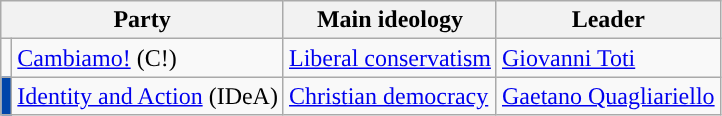<table class=wikitable style=text-align:left>
<tr>
<th colspan=2>Party</th>
<th>Main ideology</th>
<th>Leader</th>
</tr>
<tr>
<td></td>
<td><a href='#'>Cambiamo!</a> (C!)</td>
<td><a href='#'>Liberal conservatism</a></td>
<td><a href='#'>Giovanni Toti</a></td>
</tr>
<tr>
<td bgcolor="#0045AA"></td>
<td><a href='#'>Identity and Action</a> (IDeA)</td>
<td><a href='#'>Christian democracy</a></td>
<td><a href='#'>Gaetano Quagliariello</a></td>
</tr>
</table>
